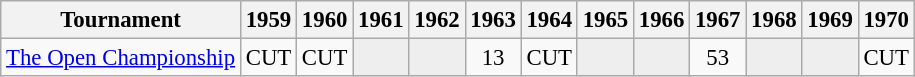<table class="wikitable" style="font-size:95%;text-align:center;">
<tr>
<th>Tournament</th>
<th>1959</th>
<th>1960</th>
<th>1961</th>
<th>1962</th>
<th>1963</th>
<th>1964</th>
<th>1965</th>
<th>1966</th>
<th>1967</th>
<th>1968</th>
<th>1969</th>
<th>1970</th>
</tr>
<tr>
<td align=left><a href='#'>The Open Championship</a></td>
<td>CUT</td>
<td>CUT</td>
<td style="background:#eeeeee;"></td>
<td style="background:#eeeeee;"></td>
<td>13</td>
<td>CUT</td>
<td style="background:#eeeeee;"></td>
<td style="background:#eeeeee;"></td>
<td>53</td>
<td style="background:#eeeeee;"></td>
<td style="background:#eeeeee;"></td>
<td>CUT</td>
</tr>
</table>
